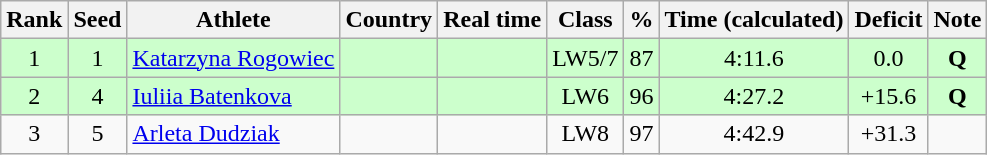<table class="wikitable sortable" style="text-align:center">
<tr>
<th>Rank</th>
<th>Seed</th>
<th>Athlete</th>
<th>Country</th>
<th>Real time</th>
<th>Class</th>
<th>%</th>
<th>Time (calculated)</th>
<th>Deficit</th>
<th>Note</th>
</tr>
<tr bgcolor=ccffcc>
<td>1</td>
<td>1</td>
<td align=left><a href='#'>Katarzyna Rogowiec</a></td>
<td align=left></td>
<td></td>
<td>LW5/7</td>
<td>87</td>
<td>4:11.6</td>
<td>0.0</td>
<td><strong>Q</strong></td>
</tr>
<tr bgcolor=ccffcc>
<td>2</td>
<td>4</td>
<td align=left><a href='#'>Iuliia Batenkova</a></td>
<td align=left></td>
<td></td>
<td>LW6</td>
<td>96</td>
<td>4:27.2</td>
<td>+15.6</td>
<td><strong>Q</strong></td>
</tr>
<tr>
<td>3</td>
<td>5</td>
<td align=left><a href='#'>Arleta Dudziak</a></td>
<td align=left></td>
<td></td>
<td>LW8</td>
<td>97</td>
<td>4:42.9</td>
<td>+31.3</td>
<td></td>
</tr>
</table>
